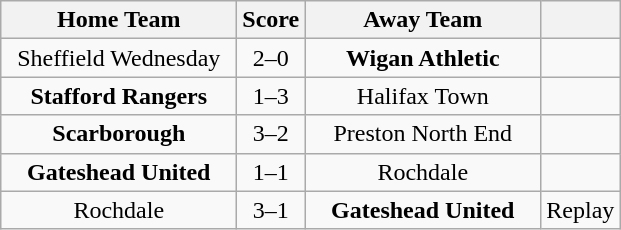<table class="wikitable" style="text-align:center">
<tr>
<th width=150>Home Team</th>
<th width=20>Score</th>
<th width=150>Away Team</th>
<th></th>
</tr>
<tr>
<td>Sheffield Wednesday</td>
<td>2–0</td>
<td><strong>Wigan Athletic</strong></td>
<td></td>
</tr>
<tr>
<td><strong>Stafford Rangers</strong></td>
<td>1–3</td>
<td>Halifax Town</td>
<td></td>
</tr>
<tr>
<td><strong>Scarborough</strong></td>
<td>3–2</td>
<td>Preston North End</td>
<td></td>
</tr>
<tr>
<td><strong>Gateshead United</strong></td>
<td>1–1</td>
<td>Rochdale</td>
<td></td>
</tr>
<tr>
<td>Rochdale</td>
<td>3–1</td>
<td><strong>Gateshead United</strong></td>
<td>Replay</td>
</tr>
</table>
